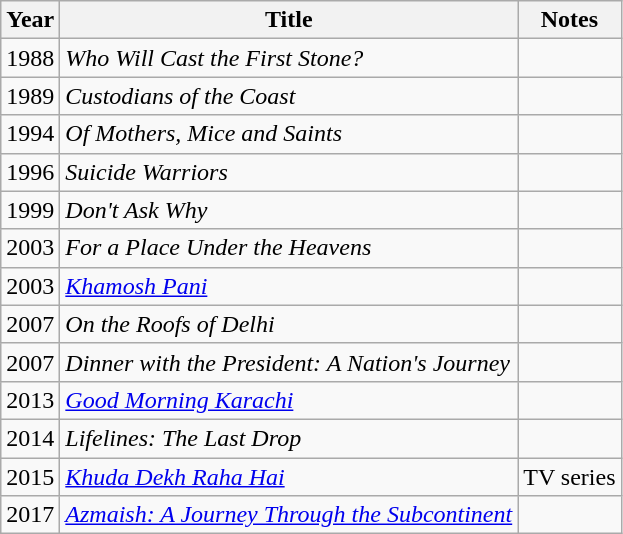<table class="wikitable">
<tr>
<th>Year</th>
<th>Title</th>
<th>Notes</th>
</tr>
<tr>
<td>1988</td>
<td><em>Who Will Cast the First Stone?</em></td>
<td></td>
</tr>
<tr>
<td>1989</td>
<td><em>Custodians of the Coast</em></td>
<td></td>
</tr>
<tr>
<td>1994</td>
<td><em>Of Mothers, Mice and Saints</em></td>
<td></td>
</tr>
<tr>
<td>1996</td>
<td><em>Suicide Warriors</em></td>
<td></td>
</tr>
<tr>
<td>1999</td>
<td><em>Don't Ask Why</em></td>
<td></td>
</tr>
<tr>
<td>2003</td>
<td><em>For a Place Under the Heavens</em></td>
<td></td>
</tr>
<tr>
<td>2003</td>
<td><em><a href='#'>Khamosh Pani</a></em></td>
<td></td>
</tr>
<tr>
<td>2007</td>
<td><em>On the Roofs of Delhi</em></td>
<td></td>
</tr>
<tr>
<td>2007</td>
<td><em>Dinner with the President: A Nation's Journey</em></td>
<td></td>
</tr>
<tr>
<td>2013</td>
<td><em><a href='#'>Good Morning Karachi</a></em></td>
<td></td>
</tr>
<tr>
<td>2014</td>
<td><em>Lifelines: The Last Drop</em></td>
<td></td>
</tr>
<tr>
<td>2015</td>
<td><em><a href='#'>Khuda Dekh Raha Hai</a></em></td>
<td>TV series</td>
</tr>
<tr>
<td>2017</td>
<td><em><a href='#'>Azmaish: A Journey Through the Subcontinent</a></em></td>
<td></td>
</tr>
</table>
